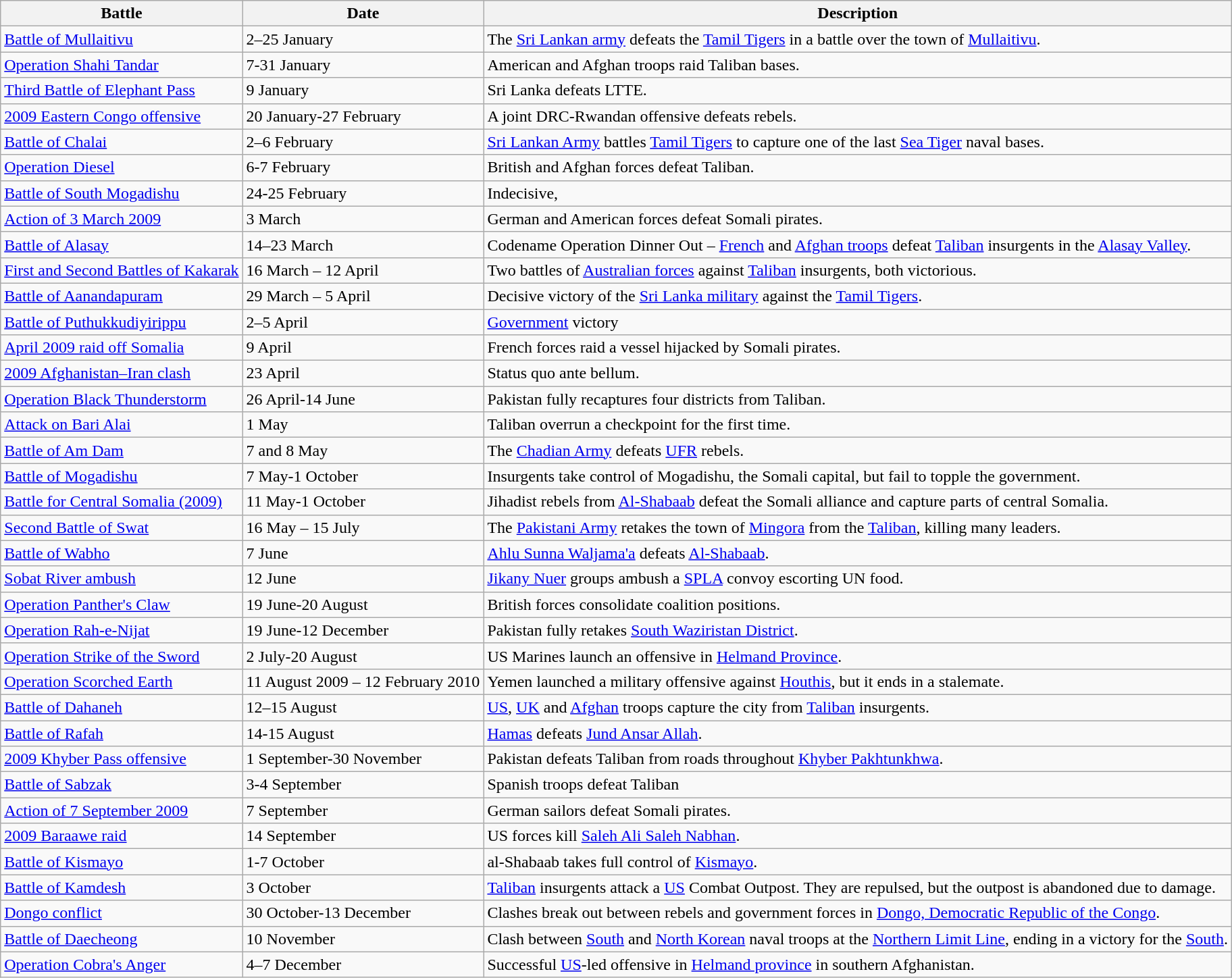<table class="wikitable">
<tr>
<th>Battle</th>
<th>Date</th>
<th>Description</th>
</tr>
<tr>
<td><a href='#'>Battle of Mullaitivu</a></td>
<td>2–25 January</td>
<td>The <a href='#'>Sri Lankan army</a> defeats the <a href='#'>Tamil Tigers</a> in a battle over the town of <a href='#'>Mullaitivu</a>.</td>
</tr>
<tr>
<td><a href='#'>Operation Shahi Tandar</a></td>
<td>7-31 January</td>
<td>American and Afghan troops raid Taliban bases.</td>
</tr>
<tr>
<td><a href='#'>Third Battle of Elephant Pass</a></td>
<td>9 January</td>
<td>Sri Lanka defeats LTTE.</td>
</tr>
<tr>
<td><a href='#'>2009 Eastern Congo offensive</a></td>
<td>20 January-27 February</td>
<td>A joint DRC-Rwandan offensive defeats rebels.</td>
</tr>
<tr>
<td><a href='#'>Battle of Chalai</a></td>
<td>2–6 February</td>
<td><a href='#'>Sri Lankan Army</a> battles <a href='#'>Tamil Tigers</a> to capture one of the last <a href='#'>Sea Tiger</a> naval bases.</td>
</tr>
<tr>
<td><a href='#'>Operation Diesel</a></td>
<td>6-7 February</td>
<td>British and Afghan forces defeat Taliban.</td>
</tr>
<tr>
<td><a href='#'>Battle of South Mogadishu</a></td>
<td>24-25 February</td>
<td>Indecisive,</td>
</tr>
<tr>
<td><a href='#'>Action of 3 March 2009</a></td>
<td>3 March</td>
<td>German and American forces defeat Somali pirates.</td>
</tr>
<tr>
<td><a href='#'>Battle of Alasay</a></td>
<td>14–23 March</td>
<td>Codename Operation Dinner Out – <a href='#'>French</a> and <a href='#'>Afghan troops</a> defeat <a href='#'>Taliban</a> insurgents in the <a href='#'>Alasay Valley</a>.</td>
</tr>
<tr>
<td><a href='#'>First and Second Battles of Kakarak</a></td>
<td>16 March – 12 April</td>
<td>Two battles of <a href='#'>Australian forces</a> against <a href='#'>Taliban</a> insurgents, both victorious.</td>
</tr>
<tr>
<td><a href='#'>Battle of Aanandapuram</a></td>
<td>29 March – 5 April</td>
<td>Decisive victory of the <a href='#'>Sri Lanka military</a> against the <a href='#'>Tamil Tigers</a>.</td>
</tr>
<tr>
<td><a href='#'>Battle of Puthukkudiyirippu</a></td>
<td>2–5 April</td>
<td><a href='#'>Government</a> victory</td>
</tr>
<tr>
<td><a href='#'>April 2009 raid off Somalia</a></td>
<td>9 April</td>
<td>French forces raid a vessel hijacked by Somali pirates.</td>
</tr>
<tr>
<td><a href='#'>2009 Afghanistan–Iran clash</a></td>
<td>23 April</td>
<td>Status quo ante bellum.</td>
</tr>
<tr>
<td><a href='#'>Operation Black Thunderstorm</a></td>
<td>26 April-14 June</td>
<td>Pakistan fully recaptures four districts from Taliban.</td>
</tr>
<tr>
<td><a href='#'>Attack on Bari Alai</a></td>
<td>1 May</td>
<td>Taliban overrun a checkpoint for the first time.</td>
</tr>
<tr>
<td><a href='#'>Battle of Am Dam</a></td>
<td>7 and 8 May</td>
<td>The <a href='#'>Chadian Army</a> defeats <a href='#'>UFR</a> rebels.</td>
</tr>
<tr>
<td><a href='#'>Battle of Mogadishu</a></td>
<td>7 May-1 October</td>
<td>Insurgents take control of Mogadishu, the Somali capital, but fail to topple the government.</td>
</tr>
<tr>
<td><a href='#'>Battle for Central Somalia (2009)</a></td>
<td>11 May-1 October</td>
<td>Jihadist rebels from <a href='#'>Al-Shabaab</a> defeat the Somali alliance and capture parts of central Somalia.</td>
</tr>
<tr>
<td><a href='#'>Second Battle of Swat</a></td>
<td>16 May – 15 July</td>
<td>The <a href='#'>Pakistani Army</a> retakes the town of <a href='#'>Mingora</a> from the <a href='#'>Taliban</a>, killing many leaders.</td>
</tr>
<tr>
<td><a href='#'>Battle of Wabho</a></td>
<td>7 June</td>
<td><a href='#'>Ahlu Sunna Waljama'a</a> defeats <a href='#'>Al-Shabaab</a>.</td>
</tr>
<tr>
<td><a href='#'>Sobat River ambush</a></td>
<td>12 June</td>
<td><a href='#'>Jikany Nuer</a> groups ambush a <a href='#'>SPLA</a> convoy escorting UN food.</td>
</tr>
<tr>
<td><a href='#'>Operation Panther's Claw</a></td>
<td>19 June-20 August</td>
<td>British forces consolidate coalition positions.</td>
</tr>
<tr>
<td><a href='#'>Operation Rah-e-Nijat</a></td>
<td>19 June-12 December</td>
<td>Pakistan fully retakes <a href='#'>South Waziristan District</a>.</td>
</tr>
<tr>
<td><a href='#'>Operation Strike of the Sword</a></td>
<td>2 July-20 August</td>
<td>US Marines launch an offensive in <a href='#'>Helmand Province</a>.</td>
</tr>
<tr>
<td><a href='#'>Operation Scorched Earth</a></td>
<td>11 August 2009 – 12 February 2010</td>
<td>Yemen launched a military offensive against <a href='#'>Houthis</a>, but it ends in a stalemate.</td>
</tr>
<tr>
<td><a href='#'>Battle of Dahaneh</a></td>
<td>12–15 August</td>
<td><a href='#'>US</a>, <a href='#'>UK</a> and <a href='#'>Afghan</a> troops capture the city from <a href='#'>Taliban</a> insurgents.</td>
</tr>
<tr>
<td><a href='#'>Battle of Rafah</a></td>
<td>14-15 August</td>
<td><a href='#'>Hamas</a> defeats <a href='#'>Jund Ansar Allah</a>.</td>
</tr>
<tr>
<td><a href='#'>2009 Khyber Pass offensive</a></td>
<td>1 September-30 November</td>
<td>Pakistan defeats Taliban from roads throughout <a href='#'>Khyber Pakhtunkhwa</a>.</td>
</tr>
<tr>
<td><a href='#'>Battle of Sabzak</a></td>
<td>3-4 September</td>
<td>Spanish troops defeat Taliban</td>
</tr>
<tr>
<td><a href='#'>Action of 7 September 2009</a></td>
<td>7 September</td>
<td>German sailors defeat Somali pirates.</td>
</tr>
<tr>
<td><a href='#'>2009 Baraawe raid</a></td>
<td>14 September</td>
<td>US forces kill <a href='#'>Saleh Ali Saleh Nabhan</a>.</td>
</tr>
<tr>
<td><a href='#'>Battle of Kismayo</a></td>
<td>1-7 October</td>
<td>al-Shabaab takes full control of <a href='#'>Kismayo</a>.</td>
</tr>
<tr>
<td><a href='#'>Battle of Kamdesh</a></td>
<td>3 October</td>
<td><a href='#'>Taliban</a> insurgents attack a <a href='#'>US</a> Combat Outpost. They are repulsed, but the outpost is abandoned due to damage.</td>
</tr>
<tr>
<td><a href='#'>Dongo conflict</a></td>
<td>30 October-13 December</td>
<td>Clashes break out between rebels and government forces in <a href='#'>Dongo, Democratic Republic of the Congo</a>.</td>
</tr>
<tr>
<td><a href='#'>Battle of Daecheong</a></td>
<td>10 November</td>
<td>Clash between <a href='#'>South</a> and <a href='#'>North Korean</a> naval troops at the <a href='#'>Northern Limit Line</a>, ending in a victory for the <a href='#'>South</a>.</td>
</tr>
<tr>
<td><a href='#'>Operation Cobra's Anger</a></td>
<td>4–7 December</td>
<td>Successful <a href='#'>US</a>-led offensive in <a href='#'>Helmand province</a> in southern Afghanistan.</td>
</tr>
</table>
